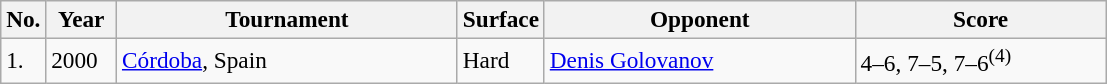<table class="sortable wikitable" style=font-size:97%>
<tr>
<th style="width:20px" class="unsortable">No.</th>
<th style="width:40px">Year</th>
<th style="width:220px">Tournament</th>
<th style="width:50px">Surface</th>
<th style="width:200px">Opponent</th>
<th style="width:160px" class="unsortable">Score</th>
</tr>
<tr>
<td>1.</td>
<td>2000</td>
<td><a href='#'>Córdoba</a>, Spain</td>
<td>Hard</td>
<td> <a href='#'>Denis Golovanov</a></td>
<td>4–6, 7–5, 7–6<sup>(4)</sup></td>
</tr>
</table>
